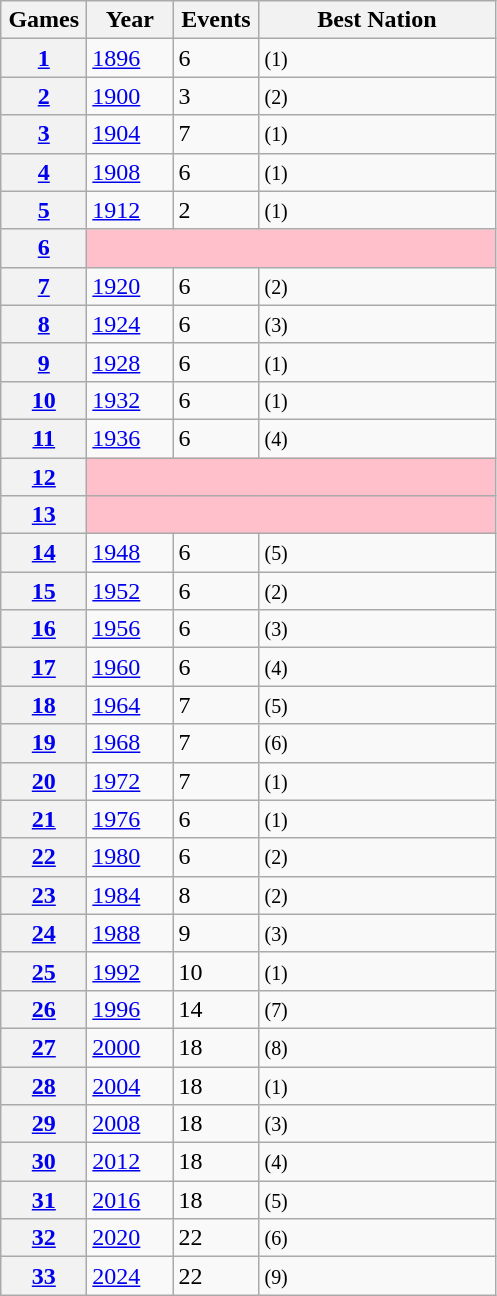<table class="wikitable sticky-header defaultcenter col4left">
<tr>
<th scope="col" width=50>Games</th>
<th scope="col" width=50>Year</th>
<th scope="col" width=50>Events</th>
<th scope="col" width=150>Best Nation</th>
</tr>
<tr>
<th scope="row"><a href='#'>1</a></th>
<td><a href='#'>1896</a></td>
<td>6</td>
<td> <small>(1)</small></td>
</tr>
<tr>
<th scope="row"><a href='#'>2</a></th>
<td><a href='#'>1900</a></td>
<td>3</td>
<td> <small>(2)</small></td>
</tr>
<tr>
<th scope="row"><a href='#'>3</a></th>
<td><a href='#'>1904</a></td>
<td>7</td>
<td> <small>(1)</small></td>
</tr>
<tr>
<th scope="row"><a href='#'>4</a></th>
<td><a href='#'>1908</a></td>
<td>6</td>
<td> <small>(1)</small></td>
</tr>
<tr>
<th scope="row"><a href='#'>5</a></th>
<td><a href='#'>1912</a></td>
<td>2</td>
<td> <small>(1)</small></td>
</tr>
<tr>
<th scope="row"><a href='#'>6</a></th>
<td colspan=4 bgcolor=pink></td>
</tr>
<tr>
<th scope="row"><a href='#'>7</a></th>
<td><a href='#'>1920</a></td>
<td>6</td>
<td> <small>(2)</small></td>
</tr>
<tr>
<th scope="row"><a href='#'>8</a></th>
<td><a href='#'>1924</a></td>
<td>6</td>
<td> <small>(3)</small></td>
</tr>
<tr>
<th scope="row"><a href='#'>9</a></th>
<td><a href='#'>1928</a></td>
<td>6</td>
<td> <small>(1)</small></td>
</tr>
<tr>
<th scope="row"><a href='#'>10</a></th>
<td><a href='#'>1932</a></td>
<td>6</td>
<td> <small>(1)</small></td>
</tr>
<tr>
<th scope="row"><a href='#'>11</a></th>
<td><a href='#'>1936</a></td>
<td>6</td>
<td> <small>(4)</small></td>
</tr>
<tr>
<th scope="row"><a href='#'>12</a></th>
<td colspan=4 bgcolor=pink></td>
</tr>
<tr>
<th scope="row"><a href='#'>13</a></th>
<td colspan=4 bgcolor=pink></td>
</tr>
<tr>
<th scope="row"><a href='#'>14</a></th>
<td><a href='#'>1948</a></td>
<td>6</td>
<td> <small>(5)</small></td>
</tr>
<tr>
<th scope="row"><a href='#'>15</a></th>
<td><a href='#'>1952</a></td>
<td>6</td>
<td> <small>(2)</small></td>
</tr>
<tr>
<th scope="row"><a href='#'>16</a></th>
<td><a href='#'>1956</a></td>
<td>6</td>
<td> <small>(3)</small></td>
</tr>
<tr>
<th scope="row"><a href='#'>17</a></th>
<td><a href='#'>1960</a></td>
<td>6</td>
<td> <small>(4)</small></td>
</tr>
<tr>
<th scope="row"><a href='#'>18</a></th>
<td><a href='#'>1964</a></td>
<td>7</td>
<td> <small>(5)</small></td>
</tr>
<tr>
<th scope="row"><a href='#'>19</a></th>
<td><a href='#'>1968</a></td>
<td>7</td>
<td> <small>(6)</small></td>
</tr>
<tr>
<th scope="row"><a href='#'>20</a></th>
<td><a href='#'>1972</a></td>
<td>7</td>
<td> <small>(1)</small></td>
</tr>
<tr>
<th scope="row"><a href='#'>21</a></th>
<td><a href='#'>1976</a></td>
<td>6</td>
<td> <small>(1)</small></td>
</tr>
<tr>
<th scope="row"><a href='#'>22</a></th>
<td><a href='#'>1980</a></td>
<td>6</td>
<td> <small>(2)</small></td>
</tr>
<tr>
<th scope="row"><a href='#'>23</a></th>
<td><a href='#'>1984</a></td>
<td>8</td>
<td> <small>(2)</small></td>
</tr>
<tr>
<th scope="row"><a href='#'>24</a></th>
<td><a href='#'>1988</a></td>
<td>9</td>
<td> <small>(3)</small></td>
</tr>
<tr>
<th scope="row"><a href='#'>25</a></th>
<td><a href='#'>1992</a></td>
<td>10</td>
<td> <small>(1)</small></td>
</tr>
<tr>
<th scope="row"><a href='#'>26</a></th>
<td><a href='#'>1996</a></td>
<td>14</td>
<td> <small>(7)</small></td>
</tr>
<tr>
<th scope="row"><a href='#'>27</a></th>
<td><a href='#'>2000</a></td>
<td>18</td>
<td> <small>(8)</small></td>
</tr>
<tr>
<th scope="row"><a href='#'>28</a></th>
<td><a href='#'>2004</a></td>
<td>18</td>
<td> <small>(1)</small></td>
</tr>
<tr>
<th scope="row"><a href='#'>29</a></th>
<td><a href='#'>2008</a></td>
<td>18</td>
<td> <small>(3)</small></td>
</tr>
<tr>
<th scope="row"><a href='#'>30</a></th>
<td><a href='#'>2012</a></td>
<td>18</td>
<td> <small>(4)</small></td>
</tr>
<tr>
<th scope="row"><a href='#'>31</a></th>
<td><a href='#'>2016</a></td>
<td>18</td>
<td> <small>(5)</small></td>
</tr>
<tr>
<th scope="row"><a href='#'>32</a></th>
<td><a href='#'>2020</a></td>
<td>22</td>
<td> <small>(6)</small></td>
</tr>
<tr>
<th scope="row"><a href='#'>33</a></th>
<td><a href='#'>2024</a></td>
<td>22</td>
<td> <small>(9)</small></td>
</tr>
</table>
